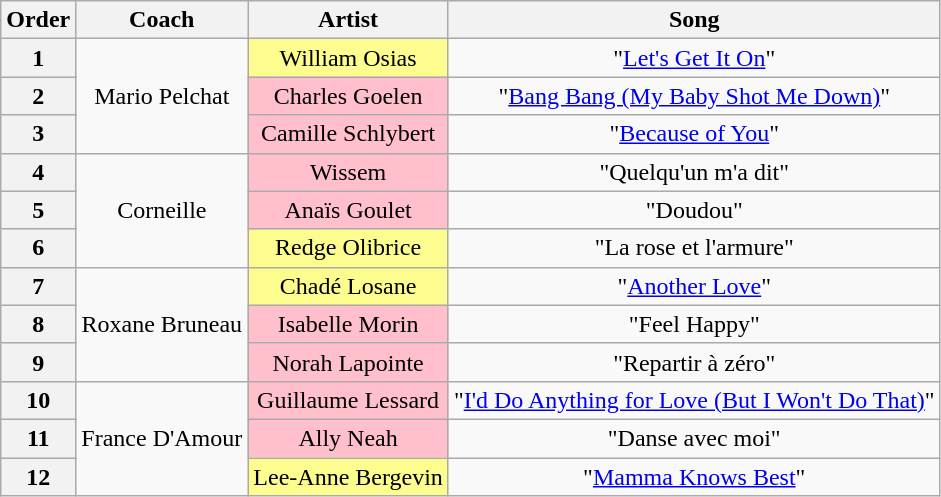<table class="wikitable sortable" style="text-align: center; width: 40 %;">
<tr>
<th>Order</th>
<th>Coach</th>
<th>Artist</th>
<th>Song</th>
</tr>
<tr>
<th><strong>1</strong></th>
<td rowspan="3">Mario Pelchat</td>
<td style="background:#fdfc8f">William Osias</td>
<td>"<a href='#'>Let's Get It On</a>"</td>
</tr>
<tr>
<th><strong>2</strong></th>
<td style="background:pink">Charles Goelen</td>
<td>"<a href='#'>Bang Bang (My Baby Shot Me Down)</a>"</td>
</tr>
<tr>
<th><strong>3</strong></th>
<td style="background:pink">Camille Schlybert</td>
<td>"<a href='#'>Because of You</a>"</td>
</tr>
<tr>
<th><strong>4</strong></th>
<td rowspan="3">Corneille</td>
<td style="background:pink">Wissem</td>
<td>"Quelqu'un m'a dit"</td>
</tr>
<tr>
<th><strong>5</strong></th>
<td style="background:pink">Anaïs Goulet</td>
<td>"Doudou"</td>
</tr>
<tr>
<th><strong>6</strong></th>
<td style="background:#fdfc8f">Redge Olibrice</td>
<td>"La rose et l'armure"</td>
</tr>
<tr>
<th><strong>7</strong></th>
<td rowspan="3">Roxane Bruneau</td>
<td style="background:#fdfc8f">Chadé Losane</td>
<td>"<a href='#'>Another Love</a>"</td>
</tr>
<tr>
<th><strong>8</strong></th>
<td style="background:pink">Isabelle Morin</td>
<td>"Feel Happy"</td>
</tr>
<tr>
<th><strong>9</strong></th>
<td style="background:pink">Norah Lapointe</td>
<td>"Repartir à zéro"</td>
</tr>
<tr>
<th><strong>10</strong></th>
<td rowspan="3">France D'Amour</td>
<td style="background:pink">Guillaume Lessard</td>
<td>"<a href='#'>I'd Do Anything for Love (But I Won't Do That)</a>"</td>
</tr>
<tr>
<th><strong>11</strong></th>
<td style="background:pink">Ally Neah</td>
<td>"Danse avec moi"</td>
</tr>
<tr>
<th><strong>12</strong></th>
<td style="background:#fdfc8f">Lee-Anne Bergevin</td>
<td>"<a href='#'>Mamma Knows Best</a>"</td>
</tr>
</table>
